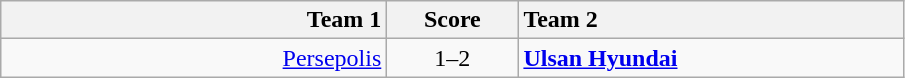<table class="wikitable" style="text-align:center">
<tr>
<th width=250 style="text-align:right">Team 1</th>
<th width=80>Score</th>
<th width=250 style="text-align:left">Team 2</th>
</tr>
<tr>
<td style= text-align:right;"> <a href='#'>Persepolis</a></td>
<td>1–2</td>
<td style= text-align:left;"> <strong><a href='#'>Ulsan Hyundai</a></strong></td>
</tr>
</table>
